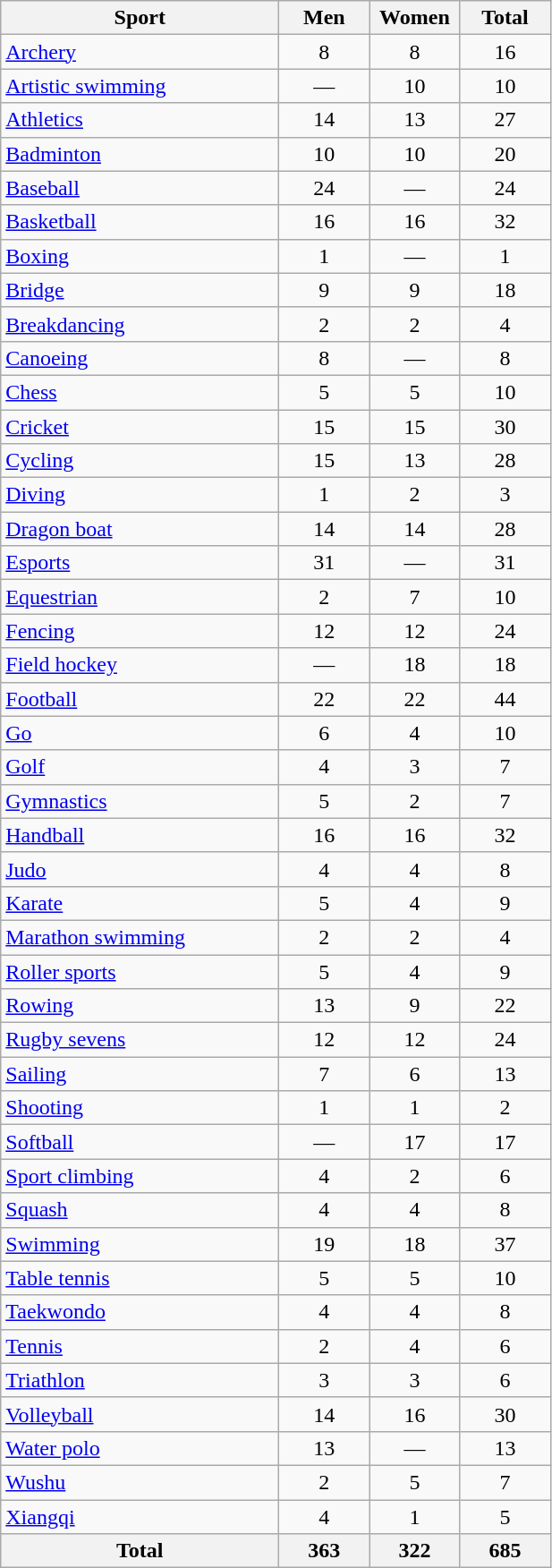<table class="wikitable" style="text-align:center;">
<tr>
<th width=200>Sport</th>
<th width=60>Men</th>
<th width=60>Women</th>
<th width=60>Total</th>
</tr>
<tr>
<td align=left><a href='#'>Archery</a></td>
<td>8</td>
<td>8</td>
<td>16</td>
</tr>
<tr>
<td align=left><a href='#'>Artistic swimming</a></td>
<td>—</td>
<td>10</td>
<td>10</td>
</tr>
<tr>
<td align=left><a href='#'>Athletics</a></td>
<td>14</td>
<td>13</td>
<td>27</td>
</tr>
<tr>
<td align=left><a href='#'>Badminton</a></td>
<td>10</td>
<td>10</td>
<td>20</td>
</tr>
<tr>
<td align=left><a href='#'>Baseball</a></td>
<td>24</td>
<td>—</td>
<td>24</td>
</tr>
<tr>
<td align=left><a href='#'>Basketball</a></td>
<td>16</td>
<td>16</td>
<td>32</td>
</tr>
<tr>
<td align=left><a href='#'>Boxing</a></td>
<td>1</td>
<td>—</td>
<td>1</td>
</tr>
<tr>
<td align=left><a href='#'>Bridge</a></td>
<td>9</td>
<td>9</td>
<td>18</td>
</tr>
<tr>
<td align=left><a href='#'>Breakdancing</a></td>
<td>2</td>
<td>2</td>
<td>4</td>
</tr>
<tr>
<td align=left><a href='#'>Canoeing</a></td>
<td>8</td>
<td>—</td>
<td>8</td>
</tr>
<tr>
<td align=left><a href='#'>Chess</a></td>
<td>5</td>
<td>5</td>
<td>10</td>
</tr>
<tr>
<td align=left><a href='#'>Cricket</a></td>
<td>15</td>
<td>15</td>
<td>30</td>
</tr>
<tr>
<td align=left><a href='#'>Cycling</a></td>
<td>15</td>
<td>13</td>
<td>28</td>
</tr>
<tr>
<td align=left><a href='#'>Diving</a></td>
<td>1</td>
<td>2</td>
<td>3</td>
</tr>
<tr>
<td align=left><a href='#'>Dragon boat</a></td>
<td>14</td>
<td>14</td>
<td>28</td>
</tr>
<tr>
<td align=left><a href='#'>Esports</a></td>
<td>31</td>
<td>—</td>
<td>31</td>
</tr>
<tr>
<td align=left><a href='#'>Equestrian</a></td>
<td>2</td>
<td>7</td>
<td>10</td>
</tr>
<tr>
<td align=left><a href='#'>Fencing</a></td>
<td>12</td>
<td>12</td>
<td>24</td>
</tr>
<tr>
<td align=left><a href='#'>Field hockey</a></td>
<td>—</td>
<td>18</td>
<td>18</td>
</tr>
<tr>
<td align=left><a href='#'>Football</a></td>
<td>22</td>
<td>22</td>
<td>44</td>
</tr>
<tr>
<td align=left><a href='#'>Go</a></td>
<td>6</td>
<td>4</td>
<td>10</td>
</tr>
<tr>
<td align=left><a href='#'>Golf</a></td>
<td>4</td>
<td>3</td>
<td>7</td>
</tr>
<tr>
<td align=left><a href='#'>Gymnastics</a></td>
<td>5</td>
<td>2</td>
<td>7</td>
</tr>
<tr>
<td align=left><a href='#'>Handball</a></td>
<td>16</td>
<td>16</td>
<td>32</td>
</tr>
<tr>
<td align=left><a href='#'>Judo</a></td>
<td>4</td>
<td>4</td>
<td>8</td>
</tr>
<tr>
<td align=left><a href='#'>Karate</a></td>
<td>5</td>
<td>4</td>
<td>9</td>
</tr>
<tr>
<td align=left><a href='#'>Marathon swimming</a></td>
<td>2</td>
<td>2</td>
<td>4</td>
</tr>
<tr>
<td align=left><a href='#'>Roller sports</a></td>
<td>5</td>
<td>4</td>
<td>9</td>
</tr>
<tr>
<td align=left><a href='#'>Rowing</a></td>
<td>13</td>
<td>9</td>
<td>22</td>
</tr>
<tr>
<td align=left><a href='#'>Rugby sevens</a></td>
<td>12</td>
<td>12</td>
<td>24</td>
</tr>
<tr>
<td align=left><a href='#'>Sailing</a></td>
<td>7</td>
<td>6</td>
<td>13</td>
</tr>
<tr>
<td align=left><a href='#'>Shooting</a></td>
<td>1</td>
<td>1</td>
<td>2</td>
</tr>
<tr>
<td align=left><a href='#'>Softball</a></td>
<td>—</td>
<td>17</td>
<td>17</td>
</tr>
<tr>
<td align=left><a href='#'>Sport climbing</a></td>
<td>4</td>
<td>2</td>
<td>6</td>
</tr>
<tr>
<td align=left><a href='#'>Squash</a></td>
<td>4</td>
<td>4</td>
<td>8</td>
</tr>
<tr>
<td align=left><a href='#'>Swimming</a></td>
<td>19</td>
<td>18</td>
<td>37</td>
</tr>
<tr>
<td align=left><a href='#'>Table tennis</a></td>
<td>5</td>
<td>5</td>
<td>10</td>
</tr>
<tr>
<td align=left><a href='#'>Taekwondo</a></td>
<td>4</td>
<td>4</td>
<td>8</td>
</tr>
<tr>
<td align=left><a href='#'>Tennis</a></td>
<td>2</td>
<td>4</td>
<td>6</td>
</tr>
<tr>
<td align=left><a href='#'>Triathlon</a></td>
<td>3</td>
<td>3</td>
<td>6</td>
</tr>
<tr>
<td align=left><a href='#'>Volleyball</a></td>
<td>14</td>
<td>16</td>
<td>30</td>
</tr>
<tr>
<td align=left><a href='#'>Water polo</a></td>
<td>13</td>
<td>—</td>
<td>13</td>
</tr>
<tr>
<td align=left><a href='#'>Wushu</a></td>
<td>2</td>
<td>5</td>
<td>7</td>
</tr>
<tr>
<td align=left><a href='#'>Xiangqi</a></td>
<td>4</td>
<td>1</td>
<td>5</td>
</tr>
<tr>
<th>Total</th>
<th>363</th>
<th>322</th>
<th>685</th>
</tr>
</table>
